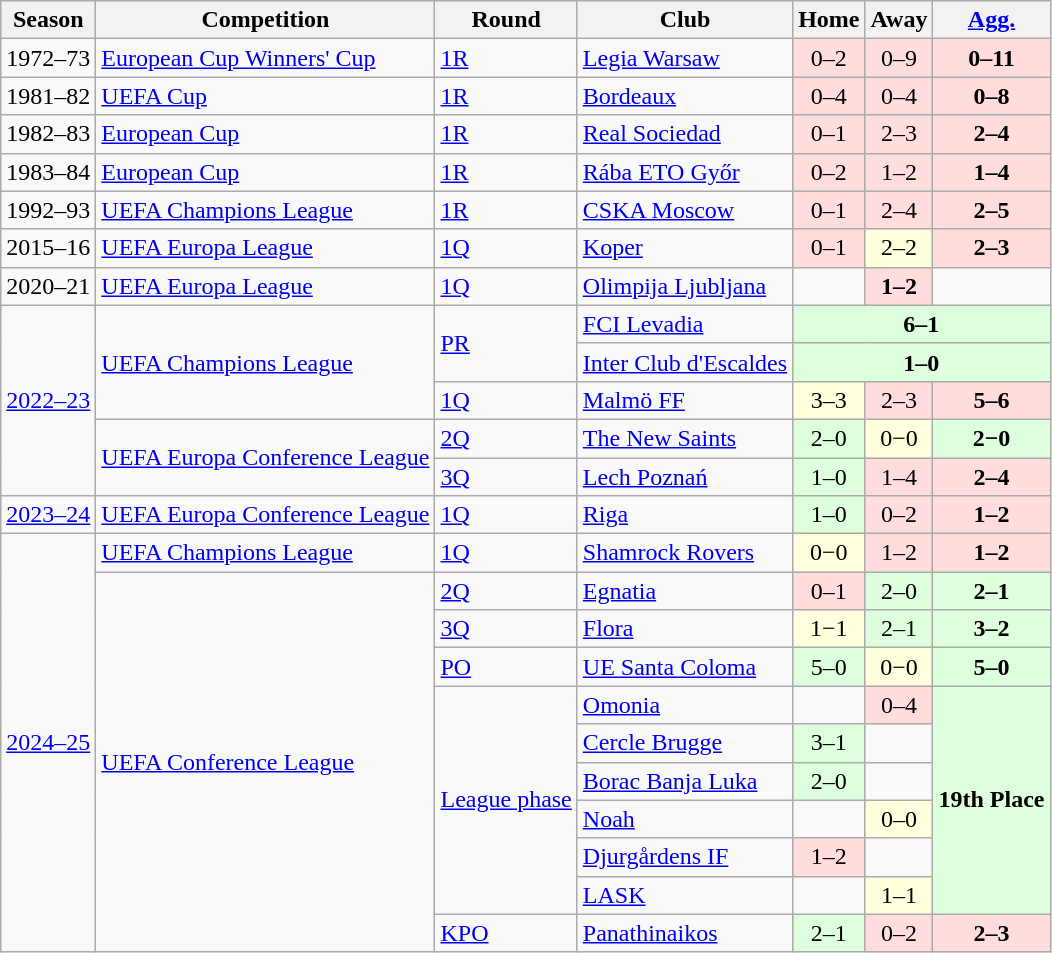<table class="wikitable">
<tr>
<th>Season</th>
<th>Competition</th>
<th>Round</th>
<th>Club</th>
<th>Home</th>
<th>Away</th>
<th><a href='#'>Agg.</a></th>
</tr>
<tr>
<td>1972–73</td>
<td><a href='#'>European Cup Winners' Cup</a></td>
<td><a href='#'>1R</a></td>
<td> <a href='#'>Legia Warsaw</a></td>
<td style="text-align:center; background:#fdd;">0–2</td>
<td style="text-align:center; background:#fdd;">0–9</td>
<td style="text-align:center; background:#fdd;"><strong>0–11</strong></td>
</tr>
<tr>
<td 1981–82 UEFA Cup>1981–82</td>
<td><a href='#'>UEFA Cup</a></td>
<td><a href='#'>1R</a></td>
<td> <a href='#'>Bordeaux</a></td>
<td style="text-align:center; background:#fdd;">0–4</td>
<td style="text-align:center; background:#fdd;">0–4</td>
<td style="text-align:center; background:#fdd;"><strong>0–8</strong></td>
</tr>
<tr>
<td>1982–83</td>
<td><a href='#'>European Cup</a></td>
<td><a href='#'>1R</a></td>
<td> <a href='#'>Real Sociedad</a></td>
<td style="text-align:center; background:#fdd;">0–1</td>
<td style="text-align:center; background:#fdd;">2–3</td>
<td style="text-align:center; background:#fdd;"><strong>2–4</strong></td>
</tr>
<tr>
<td>1983–84</td>
<td><a href='#'>European Cup</a></td>
<td><a href='#'>1R</a></td>
<td> <a href='#'>Rába ETO Győr</a></td>
<td style="text-align:center; background:#fdd;">0–2</td>
<td style="text-align:center; background:#fdd;">1–2</td>
<td style="text-align:center; background:#fdd;"><strong>1–4</strong></td>
</tr>
<tr>
<td>1992–93</td>
<td><a href='#'>UEFA Champions League</a></td>
<td><a href='#'>1R</a></td>
<td> <a href='#'>CSKA Moscow</a></td>
<td style="text-align:center; background:#fdd;">0–1</td>
<td style="text-align:center; background:#fdd;">2–4</td>
<td style="text-align:center; background:#fdd;"><strong>2–5</strong></td>
</tr>
<tr>
<td>2015–16</td>
<td><a href='#'>UEFA Europa League</a></td>
<td><a href='#'>1Q</a></td>
<td> <a href='#'>Koper</a></td>
<td style="text-align:center; background:#fdd;">0–1</td>
<td style="text-align:center; background:#ffd;">2–2</td>
<td style="text-align:center; background:#fdd;"><strong>2–3</strong></td>
</tr>
<tr>
<td>2020–21</td>
<td><a href='#'>UEFA Europa League</a></td>
<td><a href='#'>1Q</a></td>
<td> <a href='#'>Olimpija Ljubljana</a></td>
<td></td>
<td style="text-align:center; background:#fdd;"><strong>1–2</strong> </td>
<td></td>
</tr>
<tr>
<td rowspan="5"><a href='#'>2022–23</a></td>
<td rowspan="3"><a href='#'>UEFA Champions League</a></td>
<td rowspan="2"><a href='#'>PR</a></td>
<td> <a href='#'>FCI Levadia</a></td>
<td colspan="3" style="text-align:center; background:#dfd;"><strong>6–1</strong></td>
</tr>
<tr>
<td> <a href='#'>Inter Club d'Escaldes</a></td>
<td colspan="3" style="text-align:center; background:#ddffdd;"><strong>1–0</strong></td>
</tr>
<tr>
<td><a href='#'>1Q</a></td>
<td> <a href='#'>Malmö FF</a></td>
<td style="text-align:center; background:#ffffdd;">3–3</td>
<td style="text-align:center; background:#fdd;">2–3</td>
<td style="text-align:center; background:#fdd;"><strong>5–6</strong></td>
</tr>
<tr>
<td rowspan="2"><a href='#'>UEFA Europa Conference League</a></td>
<td><a href='#'>2Q</a></td>
<td> <a href='#'>The New Saints</a></td>
<td style="text-align:center; background:#ddffdd;">2–0</td>
<td style="text-align:center; background:#ffffdd;">0−0</td>
<td style="text-align:center; background:#ddffdd;"><strong>2−0</strong></td>
</tr>
<tr>
<td><a href='#'>3Q</a></td>
<td> <a href='#'>Lech Poznań</a></td>
<td style="text-align:center; background:#ddffdd;">1–0</td>
<td style="text-align:center; background:#fdd;">1–4 </td>
<td style="text-align:center; background:#fdd;"><strong>2–4</strong></td>
</tr>
<tr>
<td><a href='#'>2023–24</a></td>
<td><a href='#'>UEFA Europa Conference League</a></td>
<td><a href='#'>1Q</a></td>
<td> <a href='#'>Riga</a></td>
<td style="text-align:center; background:#ddffdd;">1–0</td>
<td style="text-align:center; background:#fdd;">0–2</td>
<td style="text-align:center; background:#fdd;"><strong>1–2</strong></td>
</tr>
<tr>
<td rowspan="11"><a href='#'>2024–25</a></td>
<td><a href='#'>UEFA Champions League</a></td>
<td><a href='#'>1Q</a></td>
<td> <a href='#'>Shamrock Rovers</a></td>
<td style="text-align:center; background:#ffffdd;">0−0</td>
<td style="text-align:center; background:#fdd;">1–2</td>
<td style="text-align:center; background:#fdd;"><strong>1–2</strong></td>
</tr>
<tr>
<td rowspan="10"><a href='#'>UEFA Conference League</a></td>
<td><a href='#'>2Q</a></td>
<td> <a href='#'>Egnatia</a></td>
<td style="text-align:center; background:#fdd;">0–1</td>
<td style="text-align:center; background:#ddffdd;">2–0</td>
<td style="text-align:center; background:#ddffdd;"><strong>2–1</strong></td>
</tr>
<tr>
<td><a href='#'>3Q</a></td>
<td> <a href='#'>Flora</a></td>
<td style="text-align:center; background:#ffffdd;">1−1</td>
<td style="text-align:center; background:#ddffdd;">2–1</td>
<td style="text-align:center; background:#ddffdd;"><strong>3–2</strong></td>
</tr>
<tr>
<td><a href='#'>PO</a></td>
<td> <a href='#'>UE Santa Coloma</a></td>
<td style="text-align:center; background:#ddffdd;">5–0</td>
<td style="text-align:center; background:#ffffdd;">0−0</td>
<td style="text-align:center; background:#ddffdd;"><strong>5–0</strong></td>
</tr>
<tr>
<td rowspan=6><a href='#'>League phase</a></td>
<td align="left"> <a href='#'>Omonia</a></td>
<td></td>
<td style="text-align:center; background:#fdd;">0–4</td>
<td rowspan="6" style="text-align:center; background:#ddffdd;"><strong>19th Place</strong></td>
</tr>
<tr>
<td align="left"> <a href='#'>Cercle Brugge</a></td>
<td style="text-align:center; background:#ddffdd;">3–1</td>
<td></td>
</tr>
<tr>
<td align="left"> <a href='#'>Borac Banja Luka</a></td>
<td style="text-align:center; background:#ddffdd;">2–0</td>
<td></td>
</tr>
<tr>
<td align="left"> <a href='#'>Noah</a></td>
<td></td>
<td style="text-align:center; background:#ffffdd;">0–0</td>
</tr>
<tr>
<td align="left"> <a href='#'>Djurgårdens IF</a></td>
<td style="text-align:center; background:#fdd;">1–2</td>
<td></td>
</tr>
<tr>
<td align="left"> <a href='#'>LASK</a></td>
<td></td>
<td style="text-align:center; background:#ffffdd;">1–1</td>
</tr>
<tr>
<td><a href='#'>KPO</a></td>
<td align="left"> <a href='#'>Panathinaikos</a></td>
<td style="text-align:center; background:#ddffdd;">2–1</td>
<td style="text-align:center; background:#fdd;">0–2</td>
<td style="text-align:center; background:#fdd;"><strong>2–3</strong></td>
</tr>
</table>
